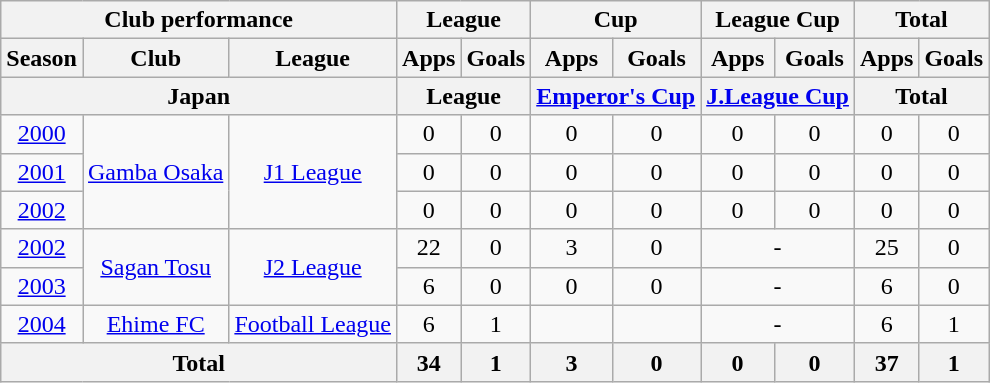<table class="wikitable" style="text-align:center;">
<tr>
<th colspan=3>Club performance</th>
<th colspan=2>League</th>
<th colspan=2>Cup</th>
<th colspan=2>League Cup</th>
<th colspan=2>Total</th>
</tr>
<tr>
<th>Season</th>
<th>Club</th>
<th>League</th>
<th>Apps</th>
<th>Goals</th>
<th>Apps</th>
<th>Goals</th>
<th>Apps</th>
<th>Goals</th>
<th>Apps</th>
<th>Goals</th>
</tr>
<tr>
<th colspan=3>Japan</th>
<th colspan=2>League</th>
<th colspan=2><a href='#'>Emperor's Cup</a></th>
<th colspan=2><a href='#'>J.League Cup</a></th>
<th colspan=2>Total</th>
</tr>
<tr>
<td><a href='#'>2000</a></td>
<td rowspan="3"><a href='#'>Gamba Osaka</a></td>
<td rowspan="3"><a href='#'>J1 League</a></td>
<td>0</td>
<td>0</td>
<td>0</td>
<td>0</td>
<td>0</td>
<td>0</td>
<td>0</td>
<td>0</td>
</tr>
<tr>
<td><a href='#'>2001</a></td>
<td>0</td>
<td>0</td>
<td>0</td>
<td>0</td>
<td>0</td>
<td>0</td>
<td>0</td>
<td>0</td>
</tr>
<tr>
<td><a href='#'>2002</a></td>
<td>0</td>
<td>0</td>
<td>0</td>
<td>0</td>
<td>0</td>
<td>0</td>
<td>0</td>
<td>0</td>
</tr>
<tr>
<td><a href='#'>2002</a></td>
<td rowspan="2"><a href='#'>Sagan Tosu</a></td>
<td rowspan="2"><a href='#'>J2 League</a></td>
<td>22</td>
<td>0</td>
<td>3</td>
<td>0</td>
<td colspan="2">-</td>
<td>25</td>
<td>0</td>
</tr>
<tr>
<td><a href='#'>2003</a></td>
<td>6</td>
<td>0</td>
<td>0</td>
<td>0</td>
<td colspan="2">-</td>
<td>6</td>
<td>0</td>
</tr>
<tr>
<td><a href='#'>2004</a></td>
<td><a href='#'>Ehime FC</a></td>
<td><a href='#'>Football League</a></td>
<td>6</td>
<td>1</td>
<td></td>
<td></td>
<td colspan="2">-</td>
<td>6</td>
<td>1</td>
</tr>
<tr>
<th colspan=3>Total</th>
<th>34</th>
<th>1</th>
<th>3</th>
<th>0</th>
<th>0</th>
<th>0</th>
<th>37</th>
<th>1</th>
</tr>
</table>
